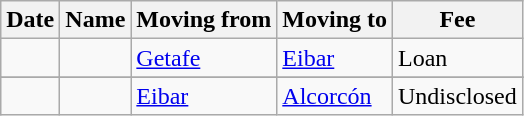<table class="wikitable sortable">
<tr>
<th>Date</th>
<th>Name</th>
<th>Moving from</th>
<th>Moving to</th>
<th>Fee</th>
</tr>
<tr>
<td></td>
<td></td>
<td><a href='#'>Getafe</a></td>
<td><a href='#'>Eibar</a></td>
<td>Loan</td>
</tr>
<tr>
</tr>
<tr>
<td></td>
<td></td>
<td><a href='#'>Eibar</a></td>
<td><a href='#'>Alcorcón</a></td>
<td>Undisclosed</td>
</tr>
</table>
